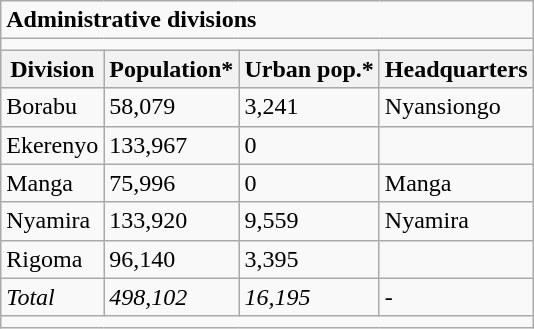<table class="wikitable">
<tr>
<td colspan="4"><strong>Administrative divisions</strong></td>
</tr>
<tr>
<td colspan="4"></td>
</tr>
<tr>
<th>Division</th>
<th>Population*</th>
<th>Urban pop.*</th>
<th>Headquarters</th>
</tr>
<tr>
<td>Borabu</td>
<td>58,079</td>
<td>3,241</td>
<td>Nyansiongo</td>
</tr>
<tr>
<td>Ekerenyo</td>
<td>133,967</td>
<td>0</td>
<td></td>
</tr>
<tr>
<td>Manga</td>
<td>75,996</td>
<td>0</td>
<td>Manga</td>
</tr>
<tr>
<td>Nyamira</td>
<td>133,920</td>
<td>9,559</td>
<td>Nyamira</td>
</tr>
<tr>
<td>Rigoma</td>
<td>96,140</td>
<td>3,395</td>
<td></td>
</tr>
<tr>
<td><em>Total</em></td>
<td><em>498,102</em></td>
<td><em>16,195</em></td>
<td>-</td>
</tr>
<tr>
<td colspan="4"></td>
</tr>
</table>
